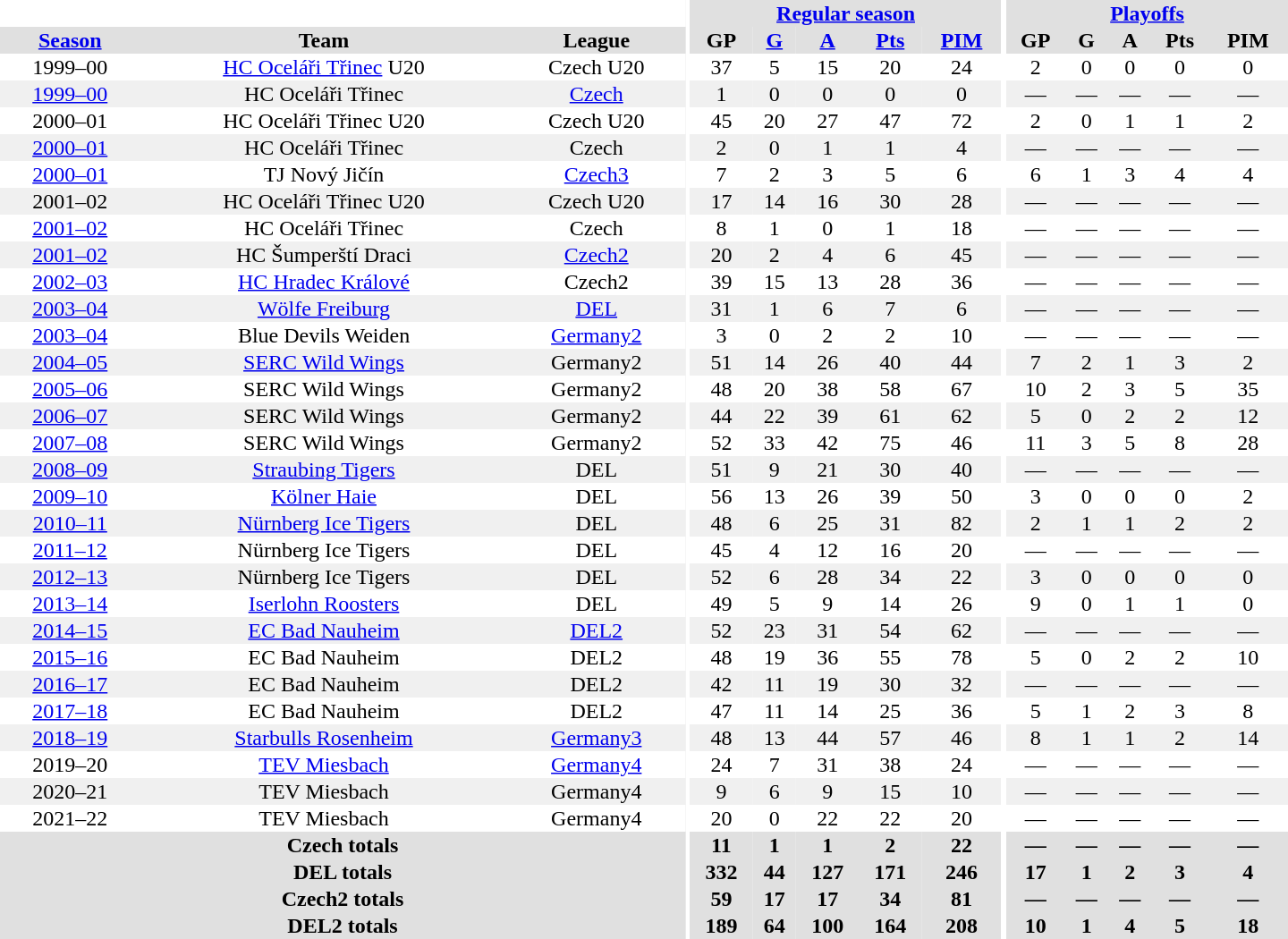<table border="0" cellpadding="1" cellspacing="0" style="text-align:center; width:60em">
<tr bgcolor="#e0e0e0">
<th colspan="3" bgcolor="#ffffff"></th>
<th rowspan="99" bgcolor="#ffffff"></th>
<th colspan="5"><a href='#'>Regular season</a></th>
<th rowspan="99" bgcolor="#ffffff"></th>
<th colspan="5"><a href='#'>Playoffs</a></th>
</tr>
<tr bgcolor="#e0e0e0">
<th><a href='#'>Season</a></th>
<th>Team</th>
<th>League</th>
<th>GP</th>
<th><a href='#'>G</a></th>
<th><a href='#'>A</a></th>
<th><a href='#'>Pts</a></th>
<th><a href='#'>PIM</a></th>
<th>GP</th>
<th>G</th>
<th>A</th>
<th>Pts</th>
<th>PIM</th>
</tr>
<tr>
<td>1999–00</td>
<td><a href='#'>HC Oceláři Třinec</a> U20</td>
<td>Czech U20</td>
<td>37</td>
<td>5</td>
<td>15</td>
<td>20</td>
<td>24</td>
<td>2</td>
<td>0</td>
<td>0</td>
<td>0</td>
<td>0</td>
</tr>
<tr bgcolor="#f0f0f0">
<td><a href='#'>1999–00</a></td>
<td>HC Oceláři Třinec</td>
<td><a href='#'>Czech</a></td>
<td>1</td>
<td>0</td>
<td>0</td>
<td>0</td>
<td>0</td>
<td>—</td>
<td>—</td>
<td>—</td>
<td>—</td>
<td>—</td>
</tr>
<tr>
<td>2000–01</td>
<td>HC Oceláři Třinec U20</td>
<td>Czech U20</td>
<td>45</td>
<td>20</td>
<td>27</td>
<td>47</td>
<td>72</td>
<td>2</td>
<td>0</td>
<td>1</td>
<td>1</td>
<td>2</td>
</tr>
<tr bgcolor="#f0f0f0">
<td><a href='#'>2000–01</a></td>
<td>HC Oceláři Třinec</td>
<td>Czech</td>
<td>2</td>
<td>0</td>
<td>1</td>
<td>1</td>
<td>4</td>
<td>—</td>
<td>—</td>
<td>—</td>
<td>—</td>
<td>—</td>
</tr>
<tr>
<td><a href='#'>2000–01</a></td>
<td>TJ Nový Jičín</td>
<td><a href='#'>Czech3</a></td>
<td>7</td>
<td>2</td>
<td>3</td>
<td>5</td>
<td>6</td>
<td>6</td>
<td>1</td>
<td>3</td>
<td>4</td>
<td>4</td>
</tr>
<tr bgcolor="#f0f0f0">
<td>2001–02</td>
<td>HC Oceláři Třinec U20</td>
<td>Czech U20</td>
<td>17</td>
<td>14</td>
<td>16</td>
<td>30</td>
<td>28</td>
<td>—</td>
<td>—</td>
<td>—</td>
<td>—</td>
<td>—</td>
</tr>
<tr>
<td><a href='#'>2001–02</a></td>
<td>HC Oceláři Třinec</td>
<td>Czech</td>
<td>8</td>
<td>1</td>
<td>0</td>
<td>1</td>
<td>18</td>
<td>—</td>
<td>—</td>
<td>—</td>
<td>—</td>
<td>—</td>
</tr>
<tr bgcolor="#f0f0f0">
<td><a href='#'>2001–02</a></td>
<td>HC Šumperští Draci</td>
<td><a href='#'>Czech2</a></td>
<td>20</td>
<td>2</td>
<td>4</td>
<td>6</td>
<td>45</td>
<td>—</td>
<td>—</td>
<td>—</td>
<td>—</td>
<td>—</td>
</tr>
<tr>
<td><a href='#'>2002–03</a></td>
<td><a href='#'>HC Hradec Králové</a></td>
<td>Czech2</td>
<td>39</td>
<td>15</td>
<td>13</td>
<td>28</td>
<td>36</td>
<td>—</td>
<td>—</td>
<td>—</td>
<td>—</td>
<td>—</td>
</tr>
<tr bgcolor="#f0f0f0">
<td><a href='#'>2003–04</a></td>
<td><a href='#'>Wölfe Freiburg</a></td>
<td><a href='#'>DEL</a></td>
<td>31</td>
<td>1</td>
<td>6</td>
<td>7</td>
<td>6</td>
<td>—</td>
<td>—</td>
<td>—</td>
<td>—</td>
<td>—</td>
</tr>
<tr>
<td><a href='#'>2003–04</a></td>
<td>Blue Devils Weiden</td>
<td><a href='#'>Germany2</a></td>
<td>3</td>
<td>0</td>
<td>2</td>
<td>2</td>
<td>10</td>
<td>—</td>
<td>—</td>
<td>—</td>
<td>—</td>
<td>—</td>
</tr>
<tr bgcolor="#f0f0f0">
<td><a href='#'>2004–05</a></td>
<td><a href='#'>SERC Wild Wings</a></td>
<td>Germany2</td>
<td>51</td>
<td>14</td>
<td>26</td>
<td>40</td>
<td>44</td>
<td>7</td>
<td>2</td>
<td>1</td>
<td>3</td>
<td>2</td>
</tr>
<tr>
<td><a href='#'>2005–06</a></td>
<td>SERC Wild Wings</td>
<td>Germany2</td>
<td>48</td>
<td>20</td>
<td>38</td>
<td>58</td>
<td>67</td>
<td>10</td>
<td>2</td>
<td>3</td>
<td>5</td>
<td>35</td>
</tr>
<tr bgcolor="#f0f0f0">
<td><a href='#'>2006–07</a></td>
<td>SERC Wild Wings</td>
<td>Germany2</td>
<td>44</td>
<td>22</td>
<td>39</td>
<td>61</td>
<td>62</td>
<td>5</td>
<td>0</td>
<td>2</td>
<td>2</td>
<td>12</td>
</tr>
<tr>
<td><a href='#'>2007–08</a></td>
<td>SERC Wild Wings</td>
<td>Germany2</td>
<td>52</td>
<td>33</td>
<td>42</td>
<td>75</td>
<td>46</td>
<td>11</td>
<td>3</td>
<td>5</td>
<td>8</td>
<td>28</td>
</tr>
<tr bgcolor="#f0f0f0">
<td><a href='#'>2008–09</a></td>
<td><a href='#'>Straubing Tigers</a></td>
<td>DEL</td>
<td>51</td>
<td>9</td>
<td>21</td>
<td>30</td>
<td>40</td>
<td>—</td>
<td>—</td>
<td>—</td>
<td>—</td>
<td>—</td>
</tr>
<tr>
<td><a href='#'>2009–10</a></td>
<td><a href='#'>Kölner Haie</a></td>
<td>DEL</td>
<td>56</td>
<td>13</td>
<td>26</td>
<td>39</td>
<td>50</td>
<td>3</td>
<td>0</td>
<td>0</td>
<td>0</td>
<td>2</td>
</tr>
<tr bgcolor="#f0f0f0">
<td><a href='#'>2010–11</a></td>
<td><a href='#'>Nürnberg Ice Tigers</a></td>
<td>DEL</td>
<td>48</td>
<td>6</td>
<td>25</td>
<td>31</td>
<td>82</td>
<td>2</td>
<td>1</td>
<td>1</td>
<td>2</td>
<td>2</td>
</tr>
<tr>
<td><a href='#'>2011–12</a></td>
<td>Nürnberg Ice Tigers</td>
<td>DEL</td>
<td>45</td>
<td>4</td>
<td>12</td>
<td>16</td>
<td>20</td>
<td>—</td>
<td>—</td>
<td>—</td>
<td>—</td>
<td>—</td>
</tr>
<tr bgcolor="#f0f0f0">
<td><a href='#'>2012–13</a></td>
<td>Nürnberg Ice Tigers</td>
<td>DEL</td>
<td>52</td>
<td>6</td>
<td>28</td>
<td>34</td>
<td>22</td>
<td>3</td>
<td>0</td>
<td>0</td>
<td>0</td>
<td>0</td>
</tr>
<tr>
<td><a href='#'>2013–14</a></td>
<td><a href='#'>Iserlohn Roosters</a></td>
<td>DEL</td>
<td>49</td>
<td>5</td>
<td>9</td>
<td>14</td>
<td>26</td>
<td>9</td>
<td>0</td>
<td>1</td>
<td>1</td>
<td>0</td>
</tr>
<tr bgcolor="#f0f0f0">
<td><a href='#'>2014–15</a></td>
<td><a href='#'>EC Bad Nauheim</a></td>
<td><a href='#'>DEL2</a></td>
<td>52</td>
<td>23</td>
<td>31</td>
<td>54</td>
<td>62</td>
<td>—</td>
<td>—</td>
<td>—</td>
<td>—</td>
<td>—</td>
</tr>
<tr>
<td><a href='#'>2015–16</a></td>
<td>EC Bad Nauheim</td>
<td>DEL2</td>
<td>48</td>
<td>19</td>
<td>36</td>
<td>55</td>
<td>78</td>
<td>5</td>
<td>0</td>
<td>2</td>
<td>2</td>
<td>10</td>
</tr>
<tr bgcolor="#f0f0f0">
<td><a href='#'>2016–17</a></td>
<td>EC Bad Nauheim</td>
<td>DEL2</td>
<td>42</td>
<td>11</td>
<td>19</td>
<td>30</td>
<td>32</td>
<td>—</td>
<td>—</td>
<td>—</td>
<td>—</td>
<td>—</td>
</tr>
<tr>
<td><a href='#'>2017–18</a></td>
<td>EC Bad Nauheim</td>
<td>DEL2</td>
<td>47</td>
<td>11</td>
<td>14</td>
<td>25</td>
<td>36</td>
<td>5</td>
<td>1</td>
<td>2</td>
<td>3</td>
<td>8</td>
</tr>
<tr bgcolor="#f0f0f0">
<td><a href='#'>2018–19</a></td>
<td><a href='#'>Starbulls Rosenheim</a></td>
<td><a href='#'>Germany3</a></td>
<td>48</td>
<td>13</td>
<td>44</td>
<td>57</td>
<td>46</td>
<td>8</td>
<td>1</td>
<td>1</td>
<td>2</td>
<td>14</td>
</tr>
<tr>
<td>2019–20</td>
<td><a href='#'>TEV Miesbach</a></td>
<td><a href='#'>Germany4</a></td>
<td>24</td>
<td>7</td>
<td>31</td>
<td>38</td>
<td>24</td>
<td>—</td>
<td>—</td>
<td>—</td>
<td>—</td>
<td>—</td>
</tr>
<tr bgcolor="#f0f0f0">
<td>2020–21</td>
<td>TEV Miesbach</td>
<td>Germany4</td>
<td>9</td>
<td>6</td>
<td>9</td>
<td>15</td>
<td>10</td>
<td>—</td>
<td>—</td>
<td>—</td>
<td>—</td>
<td>—</td>
</tr>
<tr>
<td>2021–22</td>
<td>TEV Miesbach</td>
<td>Germany4</td>
<td>20</td>
<td>0</td>
<td>22</td>
<td>22</td>
<td>20</td>
<td>—</td>
<td>—</td>
<td>—</td>
<td>—</td>
<td>—</td>
</tr>
<tr>
</tr>
<tr ALIGN="center" bgcolor="#e0e0e0">
<th colspan="3">Czech totals</th>
<th ALIGN="center">11</th>
<th ALIGN="center">1</th>
<th ALIGN="center">1</th>
<th ALIGN="center">2</th>
<th ALIGN="center">22</th>
<th ALIGN="center">—</th>
<th ALIGN="center">—</th>
<th ALIGN="center">—</th>
<th ALIGN="center">—</th>
<th ALIGN="center">—</th>
</tr>
<tr>
</tr>
<tr ALIGN="center" bgcolor="#e0e0e0">
<th colspan="3">DEL totals</th>
<th ALIGN="center">332</th>
<th ALIGN="center">44</th>
<th ALIGN="center">127</th>
<th ALIGN="center">171</th>
<th ALIGN="center">246</th>
<th ALIGN="center">17</th>
<th ALIGN="center">1</th>
<th ALIGN="center">2</th>
<th ALIGN="center">3</th>
<th ALIGN="center">4</th>
</tr>
<tr>
</tr>
<tr ALIGN="center" bgcolor="#e0e0e0">
<th colspan="3">Czech2 totals</th>
<th ALIGN="center">59</th>
<th ALIGN="center">17</th>
<th ALIGN="center">17</th>
<th ALIGN="center">34</th>
<th ALIGN="center">81</th>
<th ALIGN="center">—</th>
<th ALIGN="center">—</th>
<th ALIGN="center">—</th>
<th ALIGN="center">—</th>
<th ALIGN="center">—</th>
</tr>
<tr>
</tr>
<tr ALIGN="center" bgcolor="#e0e0e0">
<th colspan="3">DEL2 totals</th>
<th ALIGN="center">189</th>
<th ALIGN="center">64</th>
<th ALIGN="center">100</th>
<th ALIGN="center">164</th>
<th ALIGN="center">208</th>
<th ALIGN="center">10</th>
<th ALIGN="center">1</th>
<th ALIGN="center">4</th>
<th ALIGN="center">5</th>
<th ALIGN="center">18</th>
</tr>
</table>
